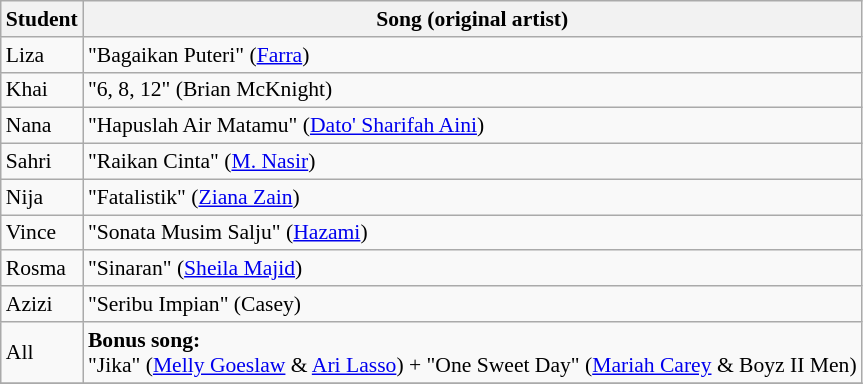<table class="wikitable" style="font-size:90%;">
<tr>
<th>Student</th>
<th>Song (original artist)</th>
</tr>
<tr>
<td>Liza</td>
<td>"Bagaikan Puteri" (<a href='#'>Farra</a>)</td>
</tr>
<tr>
<td>Khai</td>
<td>"6, 8, 12" (Brian McKnight)</td>
</tr>
<tr>
<td>Nana</td>
<td>"Hapuslah Air Matamu" (<a href='#'>Dato' Sharifah Aini</a>)</td>
</tr>
<tr>
<td>Sahri</td>
<td>"Raikan Cinta" (<a href='#'>M. Nasir</a>)</td>
</tr>
<tr>
<td>Nija</td>
<td>"Fatalistik" (<a href='#'>Ziana Zain</a>)</td>
</tr>
<tr>
<td>Vince</td>
<td>"Sonata Musim Salju" (<a href='#'>Hazami</a>)</td>
</tr>
<tr>
<td>Rosma</td>
<td>"Sinaran" (<a href='#'>Sheila Majid</a>)</td>
</tr>
<tr>
<td>Azizi</td>
<td>"Seribu Impian" (Casey)</td>
</tr>
<tr>
<td>All</td>
<td><strong>Bonus song:</strong> <br> "Jika" (<a href='#'>Melly Goeslaw</a> & <a href='#'>Ari Lasso</a>) +  "One Sweet Day" (<a href='#'>Mariah Carey</a> & Boyz II Men)</td>
</tr>
<tr>
</tr>
</table>
